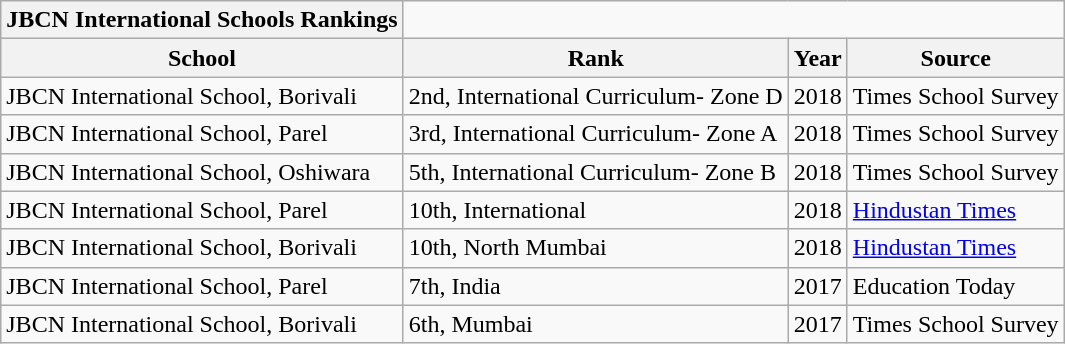<table class="wikitable">
<tr>
<th>JBCN International Schools Rankings</th>
</tr>
<tr>
<th>School</th>
<th>Rank</th>
<th>Year</th>
<th>Source</th>
</tr>
<tr>
<td>JBCN International School, Borivali</td>
<td>2nd, International Curriculum- Zone D</td>
<td>2018</td>
<td>Times School Survey</td>
</tr>
<tr>
<td>JBCN International School, Parel</td>
<td>3rd, International Curriculum- Zone A</td>
<td>2018</td>
<td>Times School Survey</td>
</tr>
<tr>
<td>JBCN International School, Oshiwara</td>
<td>5th, International Curriculum- Zone B</td>
<td>2018</td>
<td>Times School Survey</td>
</tr>
<tr>
<td>JBCN International School, Parel</td>
<td>10th, International</td>
<td>2018</td>
<td><a href='#'>Hindustan Times</a></td>
</tr>
<tr>
<td>JBCN International School, Borivali</td>
<td>10th, North Mumbai</td>
<td>2018</td>
<td><a href='#'>Hindustan Times</a></td>
</tr>
<tr>
<td>JBCN International School, Parel</td>
<td>7th, India</td>
<td>2017</td>
<td>Education Today</td>
</tr>
<tr>
<td>JBCN International School, Borivali</td>
<td>6th, Mumbai</td>
<td>2017</td>
<td>Times School Survey</td>
</tr>
</table>
